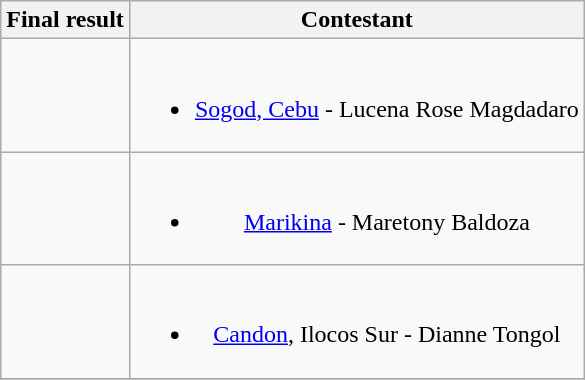<table class="wikitable" style="text-align:center;">
<tr>
<th>Final result</th>
<th>Contestant</th>
</tr>
<tr>
<td></td>
<td><br><ul><li><a href='#'>Sogod, Cebu</a> - Lucena Rose Magdadaro</li></ul></td>
</tr>
<tr>
<td></td>
<td><br><ul><li><a href='#'>Marikina</a> - Maretony Baldoza</li></ul></td>
</tr>
<tr>
<td></td>
<td><br><ul><li><a href='#'>Candon</a>, Ilocos Sur - Dianne Tongol</li></ul></td>
</tr>
<tr>
</tr>
</table>
